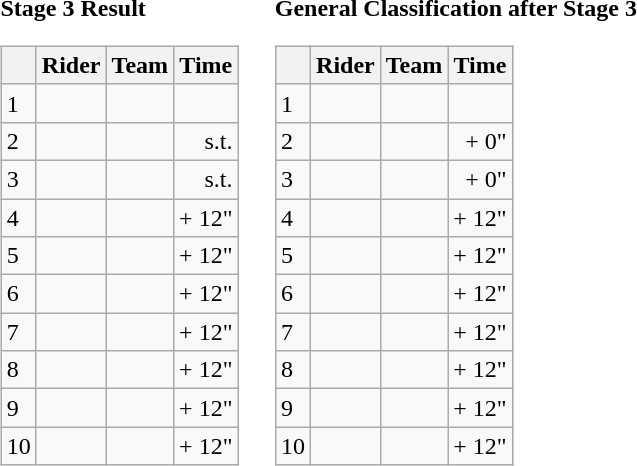<table>
<tr>
<td><strong>Stage 3 Result</strong><br><table class="wikitable">
<tr>
<th></th>
<th>Rider</th>
<th>Team</th>
<th>Time</th>
</tr>
<tr>
<td>1</td>
<td></td>
<td></td>
<td align="right"></td>
</tr>
<tr>
<td>2</td>
<td></td>
<td></td>
<td align="right">s.t.</td>
</tr>
<tr>
<td>3</td>
<td></td>
<td></td>
<td align="right">s.t.</td>
</tr>
<tr>
<td>4</td>
<td></td>
<td></td>
<td align="right">+ 12"</td>
</tr>
<tr>
<td>5</td>
<td></td>
<td></td>
<td align="right">+ 12"</td>
</tr>
<tr>
<td>6</td>
<td></td>
<td></td>
<td align="right">+ 12"</td>
</tr>
<tr>
<td>7</td>
<td></td>
<td></td>
<td align="right">+ 12"</td>
</tr>
<tr>
<td>8</td>
<td></td>
<td></td>
<td align="right">+ 12"</td>
</tr>
<tr>
<td>9</td>
<td></td>
<td></td>
<td align="right">+ 12"</td>
</tr>
<tr>
<td>10</td>
<td></td>
<td></td>
<td align="right">+ 12"</td>
</tr>
</table>
</td>
<td></td>
<td><strong>General Classification after Stage 3</strong><br><table class="wikitable">
<tr>
<th></th>
<th>Rider</th>
<th>Team</th>
<th>Time</th>
</tr>
<tr>
<td>1</td>
<td> </td>
<td></td>
<td align="right"></td>
</tr>
<tr>
<td>2</td>
<td></td>
<td></td>
<td align="right">+ 0"</td>
</tr>
<tr>
<td>3</td>
<td></td>
<td></td>
<td align="right">+ 0"</td>
</tr>
<tr>
<td>4</td>
<td></td>
<td></td>
<td align="right">+ 12"</td>
</tr>
<tr>
<td>5</td>
<td></td>
<td></td>
<td align="right">+ 12"</td>
</tr>
<tr>
<td>6</td>
<td></td>
<td></td>
<td align="right">+ 12"</td>
</tr>
<tr>
<td>7</td>
<td></td>
<td></td>
<td align="right">+ 12"</td>
</tr>
<tr>
<td>8</td>
<td></td>
<td></td>
<td align="right">+ 12"</td>
</tr>
<tr>
<td>9</td>
<td></td>
<td></td>
<td align="right">+ 12"</td>
</tr>
<tr>
<td>10</td>
<td></td>
<td></td>
<td align="right">+ 12"</td>
</tr>
</table>
</td>
</tr>
</table>
